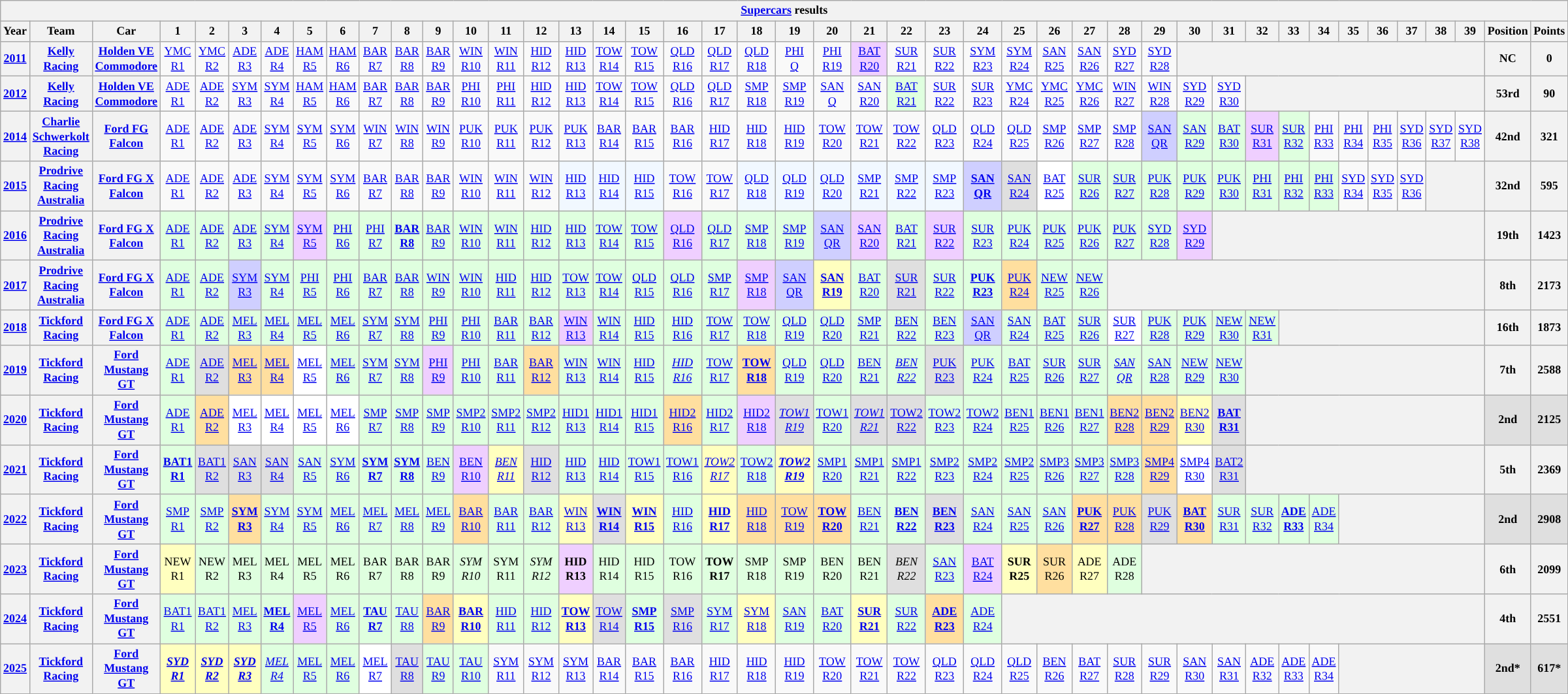<table class="wikitable" style="text-align:center; font-size:75%">
<tr>
<th colspan=45><a href='#'>Supercars</a> results</th>
</tr>
<tr>
<th>Year</th>
<th>Team</th>
<th>Car</th>
<th>1</th>
<th>2</th>
<th>3</th>
<th>4</th>
<th>5</th>
<th>6</th>
<th>7</th>
<th>8</th>
<th>9</th>
<th>10</th>
<th>11</th>
<th>12</th>
<th>13</th>
<th>14</th>
<th>15</th>
<th>16</th>
<th>17</th>
<th>18</th>
<th>19</th>
<th>20</th>
<th>21</th>
<th>22</th>
<th>23</th>
<th>24</th>
<th>25</th>
<th>26</th>
<th>27</th>
<th>28</th>
<th>29</th>
<th>30</th>
<th>31</th>
<th>32</th>
<th>33</th>
<th>34</th>
<th>35</th>
<th>36</th>
<th>37</th>
<th>38</th>
<th>39</th>
<th>Position</th>
<th>Points</th>
</tr>
<tr>
<th><a href='#'>2011</a></th>
<th><a href='#'>Kelly Racing</a></th>
<th><a href='#'>Holden VE Commodore</a></th>
<td><a href='#'>YMC<br>R1</a></td>
<td><a href='#'>YMC<br>R2</a></td>
<td><a href='#'>ADE<br>R3</a></td>
<td><a href='#'>ADE<br>R4</a></td>
<td><a href='#'>HAM<br>R5</a></td>
<td><a href='#'>HAM<br>R6</a></td>
<td><a href='#'>BAR<br>R7</a></td>
<td><a href='#'>BAR<br>R8</a></td>
<td><a href='#'>BAR<br>R9</a></td>
<td><a href='#'>WIN<br>R10</a></td>
<td><a href='#'>WIN<br>R11</a></td>
<td><a href='#'>HID<br>R12</a></td>
<td><a href='#'>HID<br>R13</a></td>
<td><a href='#'>TOW<br>R14</a></td>
<td><a href='#'>TOW<br>R15</a></td>
<td><a href='#'>QLD<br>R16</a></td>
<td><a href='#'>QLD<br>R17</a></td>
<td><a href='#'>QLD<br>R18</a></td>
<td><a href='#'>PHI<br>Q</a></td>
<td><a href='#'>PHI<br>R19</a></td>
<td style="background: #efcfff"><a href='#'>BAT<br>R20</a><br></td>
<td><a href='#'>SUR<br>R21</a></td>
<td><a href='#'>SUR<br>R22</a></td>
<td><a href='#'>SYM<br>R23</a></td>
<td><a href='#'>SYM<br>R24</a></td>
<td><a href='#'>SAN<br>R25</a></td>
<td><a href='#'>SAN<br>R26</a></td>
<td><a href='#'>SYD<br>R27</a></td>
<td><a href='#'>SYD<br>R28</a></td>
<th colspan=10></th>
<th>NC</th>
<th>0</th>
</tr>
<tr>
<th><a href='#'>2012</a></th>
<th><a href='#'>Kelly Racing</a></th>
<th><a href='#'>Holden VE Commodore</a></th>
<td><a href='#'>ADE<br>R1</a></td>
<td><a href='#'>ADE<br>R2</a></td>
<td><a href='#'>SYM<br>R3</a></td>
<td><a href='#'>SYM<br>R4</a></td>
<td><a href='#'>HAM<br>R5</a></td>
<td><a href='#'>HAM<br>R6</a></td>
<td><a href='#'>BAR<br>R7</a></td>
<td><a href='#'>BAR<br>R8</a></td>
<td><a href='#'>BAR<br>R9</a></td>
<td><a href='#'>PHI<br>R10</a></td>
<td><a href='#'>PHI<br>R11</a></td>
<td><a href='#'>HID<br>R12</a></td>
<td><a href='#'>HID<br>R13</a></td>
<td><a href='#'>TOW<br>R14</a></td>
<td><a href='#'>TOW<br>R15</a></td>
<td><a href='#'>QLD<br>R16</a></td>
<td><a href='#'>QLD<br>R17</a></td>
<td><a href='#'>SMP<br>R18</a></td>
<td><a href='#'>SMP<br>R19</a></td>
<td><a href='#'>SAN<br>Q</a></td>
<td><a href='#'>SAN<br>R20</a></td>
<td style="background:#dfffdf"><a href='#'>BAT<br>R21</a><br></td>
<td><a href='#'>SUR<br>R22</a></td>
<td><a href='#'>SUR<br>R23</a></td>
<td><a href='#'>YMC<br>R24</a></td>
<td><a href='#'>YMC<br>R25</a></td>
<td><a href='#'>YMC<br>R26</a></td>
<td><a href='#'>WIN<br>R27</a></td>
<td><a href='#'>WIN<br>R28</a></td>
<td><a href='#'>SYD<br>R29</a></td>
<td><a href='#'>SYD<br>R30</a></td>
<th colspan=8></th>
<th>53rd</th>
<th>90</th>
</tr>
<tr>
<th><a href='#'>2014</a></th>
<th><a href='#'>Charlie Schwerkolt Racing</a></th>
<th><a href='#'>Ford FG Falcon</a></th>
<td><a href='#'>ADE<br>R1</a></td>
<td><a href='#'>ADE<br>R2</a></td>
<td><a href='#'>ADE<br>R3</a></td>
<td><a href='#'>SYM<br>R4</a></td>
<td><a href='#'>SYM<br>R5</a></td>
<td><a href='#'>SYM<br>R6</a></td>
<td><a href='#'>WIN<br>R7</a></td>
<td><a href='#'>WIN<br>R8</a></td>
<td><a href='#'>WIN<br>R9</a></td>
<td><a href='#'>PUK<br>R10</a></td>
<td><a href='#'>PUK<br>R11</a></td>
<td><a href='#'>PUK<br>R12</a></td>
<td><a href='#'>PUK<br>R13</a></td>
<td><a href='#'>BAR<br>R14</a></td>
<td><a href='#'>BAR<br>R15</a></td>
<td><a href='#'>BAR<br>R16</a></td>
<td><a href='#'>HID<br>R17</a></td>
<td><a href='#'>HID<br>R18</a></td>
<td><a href='#'>HID<br>R19</a></td>
<td><a href='#'>TOW<br>R20</a></td>
<td><a href='#'>TOW<br>R21</a></td>
<td><a href='#'>TOW<br>R22</a></td>
<td><a href='#'>QLD<br>R23</a></td>
<td><a href='#'>QLD<br>R24</a></td>
<td><a href='#'>QLD<br>R25</a></td>
<td><a href='#'>SMP<br>R26</a></td>
<td><a href='#'>SMP<br>R27</a></td>
<td><a href='#'>SMP<br>R28</a></td>
<td style=background:#cfcfff><a href='#'>SAN<br>QR</a><br></td>
<td style=background:#dfffdf><a href='#'>SAN<br>R29</a><br></td>
<td style=background:#dfffdf><a href='#'>BAT<br>R30</a><br></td>
<td style=background:#efcfff><a href='#'>SUR<br>R31</a><br></td>
<td style=background:#dfffdf><a href='#'>SUR<br>R32</a><br></td>
<td><a href='#'>PHI<br>R33</a></td>
<td><a href='#'>PHI<br>R34</a></td>
<td><a href='#'>PHI<br>R35</a></td>
<td><a href='#'>SYD<br>R36</a></td>
<td><a href='#'>SYD<br>R37</a></td>
<td><a href='#'>SYD<br>R38</a></td>
<th>42nd</th>
<th>321</th>
</tr>
<tr>
<th><a href='#'>2015</a></th>
<th><a href='#'>Prodrive Racing Australia</a></th>
<th><a href='#'>Ford FG X Falcon</a></th>
<td><a href='#'>ADE<br>R1</a></td>
<td><a href='#'>ADE<br>R2</a></td>
<td><a href='#'>ADE<br>R3</a></td>
<td><a href='#'>SYM<br>R4</a></td>
<td><a href='#'>SYM<br>R5</a></td>
<td><a href='#'>SYM<br>R6</a></td>
<td><a href='#'>BAR<br>R7</a></td>
<td><a href='#'>BAR<br>R8</a></td>
<td><a href='#'>BAR<br>R9</a></td>
<td><a href='#'>WIN<br>R10</a></td>
<td><a href='#'>WIN<br>R11</a></td>
<td><a href='#'>WIN<br>R12</a></td>
<td style=background:#f1f8ff><a href='#'>HID<br>R13</a><br></td>
<td style=background:#f1f8ff><a href='#'>HID<br>R14</a><br></td>
<td style=background:#f1f8ff><a href='#'>HID<br>R15</a><br></td>
<td><a href='#'>TOW<br>R16</a></td>
<td><a href='#'>TOW<br>R17</a></td>
<td style=background:#f1f8ff><a href='#'>QLD<br>R18</a><br></td>
<td style=background:#f1f8ff><a href='#'>QLD<br>R19</a><br></td>
<td style=background:#f1f8ff><a href='#'>QLD<br>R20</a><br></td>
<td style=background:#f1f8ff><a href='#'>SMP<br>R21</a><br></td>
<td style=background:#f1f8ff><a href='#'>SMP<br>R22</a><br></td>
<td style=background:#f1f8ff><a href='#'>SMP<br>R23</a><br></td>
<td style="background:#cfcfff"><strong><a href='#'>SAN<br>QR</a><br></strong></td>
<td style="background:#dfdfdf"><a href='#'>SAN<br>R24</a><br></td>
<td style="background:#ffffff"><a href='#'>BAT<br>R25</a><br></td>
<td style="background:#dfffdf"><a href='#'>SUR<br>R26</a><br></td>
<td style="background:#dfffdf"><a href='#'>SUR<br>R27</a><br></td>
<td style="background:#dfffdf"><a href='#'>PUK<br>R28</a><br></td>
<td style="background:#dfffdf"><a href='#'>PUK<br>R29</a><br></td>
<td style="background:#dfffdf"><a href='#'>PUK<br>R30</a><br></td>
<td style="background:#dfffdf"><a href='#'>PHI<br>R31</a><br></td>
<td style="background:#dfffdf"><a href='#'>PHI<br>R32</a><br></td>
<td style="background:#dfffdf"><a href='#'>PHI<br>R33</a><br></td>
<td><a href='#'>SYD<br>R34</a></td>
<td><a href='#'>SYD<br>R35</a></td>
<td><a href='#'>SYD<br>R36</a></td>
<th colspan=2></th>
<th>32nd</th>
<th>595</th>
</tr>
<tr>
<th><a href='#'>2016</a></th>
<th><a href='#'>Prodrive Racing Australia</a></th>
<th><a href='#'>Ford FG X Falcon</a></th>
<td style="background:#dfffdf"><a href='#'>ADE<br>R1</a><br></td>
<td style="background:#dfffdf"><a href='#'>ADE<br>R2</a><br></td>
<td style="background:#dfffdf"><a href='#'>ADE<br>R3</a><br></td>
<td style="background:#dfffdf"><a href='#'>SYM<br>R4</a><br></td>
<td style="background:#efcfff"><a href='#'>SYM<br>R5</a><br></td>
<td style="background:#dfffdf"><a href='#'>PHI<br>R6</a><br></td>
<td style="background:#dfffdf"><a href='#'>PHI<br>R7</a><br></td>
<td style="background:#dfffdf"><strong><a href='#'>BAR<br>R8</a><br></strong></td>
<td style="background:#dfffdf"><a href='#'>BAR<br>R9</a><br></td>
<td style="background:#dfffdf"><a href='#'>WIN<br>R10</a><br></td>
<td style="background:#dfffdf"><a href='#'>WIN<br>R11</a><br></td>
<td style="background:#dfffdf"><a href='#'>HID<br>R12</a><br></td>
<td style="background:#dfffdf"><a href='#'>HID<br>R13</a><br></td>
<td style="background:#dfffdf"><a href='#'>TOW<br>R14</a><br></td>
<td style="background:#dfffdf"><a href='#'>TOW<br>R15</a><br></td>
<td style="background:#efcfff"><a href='#'>QLD<br>R16</a><br></td>
<td style="background:#dfffdf"><a href='#'>QLD<br>R17</a><br></td>
<td style="background:#dfffdf"><a href='#'>SMP<br>R18</a><br></td>
<td style="background:#dfffdf"><a href='#'>SMP<br>R19</a><br></td>
<td style="background:#cfcfff"><a href='#'>SAN<br>QR</a><br></td>
<td style="background:#efcfff"><a href='#'>SAN<br>R20</a><br></td>
<td style="background:#dfffdf"><a href='#'>BAT<br>R21</a><br></td>
<td style="background:#efcfff"><a href='#'>SUR<br>R22</a><br></td>
<td style="background:#dfffdf"><a href='#'>SUR<br>R23</a><br></td>
<td style="background:#dfffdf"><a href='#'>PUK<br>R24</a><br></td>
<td style="background:#dfffdf"><a href='#'>PUK<br>R25</a><br></td>
<td style="background:#dfffdf"><a href='#'>PUK<br>R26</a><br></td>
<td style="background:#dfffdf"><a href='#'>PUK<br>R27</a><br></td>
<td style="background:#dfffdf"><a href='#'>SYD<br>R28</a><br></td>
<td style="background:#efcfff"><a href='#'>SYD<br>R29</a><br></td>
<th colspan=9></th>
<th>19th</th>
<th>1423</th>
</tr>
<tr>
<th><a href='#'>2017</a></th>
<th><a href='#'>Prodrive Racing Australia</a></th>
<th><a href='#'>Ford FG X Falcon</a></th>
<td style="background:#dfffdf"><a href='#'>ADE<br>R1</a><br></td>
<td style="background:#dfffdf"><a href='#'>ADE<br>R2</a><br></td>
<td style="background:#cfcfff"><a href='#'>SYM<br>R3</a><br></td>
<td style="background:#dfffdf"><a href='#'>SYM<br>R4</a><br></td>
<td style="background:#dfffdf"><a href='#'>PHI<br>R5</a><br></td>
<td style="background:#dfffdf"><a href='#'>PHI<br>R6</a><br></td>
<td style="background:#dfffdf"><a href='#'>BAR<br>R7</a><br></td>
<td style="background:#dfffdf"><a href='#'>BAR<br>R8</a><br></td>
<td style="background:#dfffdf"><a href='#'>WIN<br>R9</a><br></td>
<td style="background:#dfffdf"><a href='#'>WIN<br>R10</a><br></td>
<td style="background:#dfffdf"><a href='#'>HID<br>R11</a><br></td>
<td style="background:#dfffdf"><a href='#'>HID<br>R12</a><br></td>
<td style="background:#dfffdf"><a href='#'>TOW<br>R13</a><br></td>
<td style="background:#dfffdf"><a href='#'>TOW<br>R14</a><br></td>
<td style="background:#dfffdf"><a href='#'>QLD<br>R15</a><br></td>
<td style="background:#dfffdf"><a href='#'>QLD<br>R16</a><br></td>
<td style="background:#dfffdf"><a href='#'>SMP<br>R17</a><br></td>
<td style="background:#efcfff"><a href='#'>SMP<br>R18</a><br></td>
<td style="background:#cfcfff"><a href='#'>SAN<br>QR</a><br></td>
<td style="background:#ffffbf"><strong><a href='#'>SAN<br>R19</a><br></strong></td>
<td style="background:#dfffdf"><a href='#'>BAT<br>R20</a><br></td>
<td style="background:#dfdfdf"><a href='#'>SUR<br>R21</a><br></td>
<td style="background:#dfffdf"><a href='#'>SUR<br>R22</a><br></td>
<td style="background:#dfffdf"><strong><a href='#'>PUK<br>R23</a><br></strong></td>
<td style="background:#ffdf9f"><a href='#'>PUK<br>R24</a><br></td>
<td style="background:#dfffdf"><a href='#'>NEW<br>R25</a><br></td>
<td style="background:#dfffdf"><a href='#'>NEW<br>R26</a><br></td>
<th colspan=12></th>
<th>8th</th>
<th>2173</th>
</tr>
<tr>
<th><a href='#'>2018</a></th>
<th><a href='#'>Tickford Racing</a></th>
<th><a href='#'>Ford FG X Falcon</a></th>
<td style="background:#dfffdf"><a href='#'>ADE<br>R1</a><br></td>
<td style="background:#dfffdf"><a href='#'>ADE<br>R2</a><br></td>
<td style="background:#dfffdf"><a href='#'>MEL<br>R3</a><br></td>
<td style="background:#dfffdf"><a href='#'>MEL<br>R4</a><br></td>
<td style="background:#dfffdf"><a href='#'>MEL<br>R5</a><br></td>
<td style="background:#dfffdf"><a href='#'>MEL<br>R6</a><br></td>
<td style="background:#dfffdf"><a href='#'>SYM<br>R7</a><br></td>
<td style="background:#dfffdf"><a href='#'>SYM<br>R8</a><br></td>
<td style="background:#dfffdf"><a href='#'>PHI<br>R9</a><br></td>
<td style="background:#dfffdf"><a href='#'>PHI<br>R10</a><br></td>
<td style="background:#dfffdf"><a href='#'>BAR<br>R11</a><br></td>
<td style="background:#dfffdf"><a href='#'>BAR<br>R12</a><br></td>
<td style="background:#efcfff"><a href='#'>WIN<br>R13</a><br></td>
<td style="background:#dfffdf"><a href='#'>WIN<br>R14</a><br></td>
<td style="background:#dfffdf"><a href='#'>HID<br>R15</a><br></td>
<td style="background:#dfffdf"><a href='#'>HID<br>R16</a><br></td>
<td style="background:#dfffdf"><a href='#'>TOW<br>R17</a><br></td>
<td style="background:#dfffdf"><a href='#'>TOW<br>R18</a><br></td>
<td style="background:#dfffdf"><a href='#'>QLD<br>R19</a><br></td>
<td style="background:#dfffdf"><a href='#'>QLD<br>R20</a><br></td>
<td style="background:#dfffdf"><a href='#'>SMP<br>R21</a><br></td>
<td style="background:#dfffdf"><a href='#'>BEN<br>R22</a><br></td>
<td style="background:#dfffdf"><a href='#'>BEN<br>R23</a><br></td>
<td style="background:#cfcfff"><a href='#'>SAN<br>QR</a><br></td>
<td style="background:#dfffdf"><a href='#'>SAN<br>R24</a><br></td>
<td style="background:#dfffdf"><a href='#'>BAT<br>R25</a><br></td>
<td style="background:#dfffdf"><a href='#'>SUR<br>R26</a><br></td>
<td style="background:#ffffff"><a href='#'>SUR<br>R27</a><br></td>
<td style="background:#dfffdf"><a href='#'>PUK<br>R28</a><br></td>
<td style="background:#dfffdf"><a href='#'>PUK<br>R29</a><br></td>
<td style="background:#dfffdf"><a href='#'>NEW<br>R30</a><br></td>
<td style="background:#dfffdf"><a href='#'>NEW<br>R31</a><br></td>
<th colspan=7></th>
<th>16th</th>
<th>1873</th>
</tr>
<tr>
<th><a href='#'>2019</a></th>
<th><a href='#'>Tickford Racing</a></th>
<th><a href='#'>Ford Mustang GT</a></th>
<td style="background:#dfffdf"><a href='#'>ADE<br>R1</a><br></td>
<td style="background:#dfdfdf"><a href='#'>ADE<br>R2</a><br></td>
<td style="background:#ffdf9f"><a href='#'>MEL<br>R3</a><br></td>
<td style="background:#ffdf9f"><a href='#'>MEL<br>R4</a><br></td>
<td style="background:#ffffff"><a href='#'>MEL<br>R5</a><br></td>
<td style="background:#dfffdf"><a href='#'>MEL<br>R6</a><br></td>
<td style="background:#dfffdf"><a href='#'>SYM<br>R7</a><br></td>
<td style="background:#dfffdf"><a href='#'>SYM<br>R8</a><br></td>
<td style="background:#efcfff"><a href='#'>PHI<br>R9</a><br></td>
<td style="background:#dfffdf"><a href='#'>PHI<br>R10</a><br></td>
<td style="background:#dfffdf"><a href='#'>BAR<br>R11</a><br></td>
<td style="background:#ffdf9f"><a href='#'>BAR<br>R12</a><br></td>
<td style="background:#dfffdf"><a href='#'>WIN<br>R13</a><br></td>
<td style="background:#dfffdf"><a href='#'>WIN<br>R14</a><br></td>
<td style="background:#dfffdf"><a href='#'>HID<br>R15</a><br></td>
<td style="background:#dfffdf"><em><a href='#'>HID<br>R16</a><br></em></td>
<td style="background:#dfffdf"><a href='#'>TOW<br>R17</a><br></td>
<td style="background:#ffdf9f"><strong><a href='#'>TOW<br>R18</a><br></strong></td>
<td style="background:#dfffdf"><a href='#'>QLD<br>R19</a><br></td>
<td style="background:#dfffdf"><a href='#'>QLD<br>R20</a><br></td>
<td style="background:#dfffdf"><a href='#'>BEN<br>R21</a><br></td>
<td style="background:#dfffdf"><em><a href='#'>BEN<br>R22</a><br></em></td>
<td style="background:#dfdfdf"><a href='#'>PUK<br>R23</a><br></td>
<td style="background:#dfffdf"><a href='#'>PUK<br>R24</a><br></td>
<td style="background:#dfffdf"><a href='#'>BAT<br>R25</a><br></td>
<td style="background:#dfffdf"><a href='#'>SUR<br>R26</a><br></td>
<td style="background:#dfffdf"><a href='#'>SUR<br>R27</a><br></td>
<td style="background:#dfffdf"><em><a href='#'>SAN<br>QR</a><br></em></td>
<td style="background:#dfffdf"><a href='#'>SAN<br>R28</a><br></td>
<td style="background:#dfffdf"><a href='#'>NEW<br>R29</a><br></td>
<td style="background:#dfffdf"><a href='#'>NEW<br>R30</a><br></td>
<th colspan=8></th>
<th>7th</th>
<th>2588</th>
</tr>
<tr>
<th><a href='#'>2020</a></th>
<th><a href='#'>Tickford Racing</a></th>
<th><a href='#'>Ford Mustang GT</a></th>
<td style="background:#dfffdf"><a href='#'>ADE<br>R1</a><br></td>
<td style="background:#ffdf9f"><a href='#'>ADE<br>R2</a><br></td>
<td style="background:#ffffff"><a href='#'>MEL<br>R3</a><br></td>
<td style="background:#ffffff"><a href='#'>MEL<br>R4</a><br></td>
<td style="background:#ffffff"><a href='#'>MEL<br>R5</a><br></td>
<td style="background:#ffffff"><a href='#'>MEL<br>R6</a><br></td>
<td style="background:#dfffdf"><a href='#'>SMP<br>R7</a><br></td>
<td style="background:#dfffdf"><a href='#'>SMP<br>R8</a><br></td>
<td style="background:#dfffdf"><a href='#'>SMP<br>R9</a><br></td>
<td style="background:#dfffdf"><a href='#'>SMP2<br>R10</a><br></td>
<td style="background:#dfffdf"><a href='#'>SMP2<br>R11</a><br></td>
<td style="background:#dfffdf"><a href='#'>SMP2<br>R12</a><br></td>
<td style="background:#dfffdf"><a href='#'>HID1<br>R13</a><br></td>
<td style="background:#dfffdf"><a href='#'>HID1<br>R14</a><br></td>
<td style="background:#dfffdf"><a href='#'>HID1<br>R15</a><br></td>
<td style="background:#ffdf9f"><a href='#'>HID2<br>R16</a><br></td>
<td style="background:#dfffdf"><a href='#'>HID2<br>R17</a><br></td>
<td style="background:#efcfff"><a href='#'>HID2<br>R18</a><br></td>
<td style="background:#dfdfdf"><em><a href='#'>TOW1<br>R19</a><br></em></td>
<td style="background:#dfffdf"><a href='#'>TOW1<br>R20</a><br></td>
<td style="background:#dfdfdf"><em><a href='#'>TOW1<br>R21</a><br></em></td>
<td style="background:#dfdfdf"><a href='#'>TOW2<br>R22</a><br></td>
<td style="background:#dfffdf"><a href='#'>TOW2<br>R23</a><br></td>
<td style="background:#dfffdf"><a href='#'>TOW2<br>R24</a><br></td>
<td style="background:#dfffdf"><a href='#'>BEN1<br>R25</a><br></td>
<td style="background:#dfffdf"><a href='#'>BEN1<br>R26</a><br></td>
<td style="background:#dfffdf"><a href='#'>BEN1<br>R27</a><br></td>
<td style="background:#ffdf9f"><a href='#'>BEN2<br>R28</a><br></td>
<td style="background:#ffdf9f"><a href='#'>BEN2<br>R29</a><br></td>
<td style="background:#ffffbf"><a href='#'>BEN2<br>R30</a><br></td>
<td style="background:#dfdfdf"><strong><a href='#'>BAT<br>R31</a><br></strong></td>
<th colspan=8></th>
<th style="background: #dfdfdf">2nd</th>
<th style="background: #dfdfdf">2125</th>
</tr>
<tr>
<th><a href='#'>2021</a></th>
<th><a href='#'>Tickford Racing</a></th>
<th><a href='#'>Ford Mustang GT</a></th>
<td style="background:#dfffdf"><strong><a href='#'>BAT1<br>R1</a><br></strong></td>
<td style="background:#dfdfdf"><a href='#'>BAT1<br>R2</a><br></td>
<td style="background:#dfdfdf"><a href='#'>SAN<br>R3</a><br></td>
<td style="background:#dfdfdf"><a href='#'>SAN<br>R4</a><br></td>
<td style="background:#dfffdf"><a href='#'>SAN<br>R5</a><br></td>
<td style="background:#dfffdf"><a href='#'>SYM<br>R6</a><br></td>
<td style="background:#dfffdf"><strong><a href='#'>SYM<br>R7</a><br></strong></td>
<td style="background:#dfffdf"><strong><a href='#'>SYM<br>R8</a><br></strong></td>
<td style="background:#dfffdf"><a href='#'>BEN<br>R9</a><br></td>
<td style="background:#efcfff"><a href='#'>BEN<br>R10</a><br></td>
<td style="background:#ffffbf"><em><a href='#'>BEN<br>R11</a><br></em></td>
<td style="background:#dfdfdf"><a href='#'>HID<br>R12</a><br></td>
<td style="background:#dfffdf"><a href='#'>HID<br>R13</a><br></td>
<td style="background:#dfffdf"><a href='#'>HID<br>R14</a><br></td>
<td style="background:#dfffdf"><a href='#'>TOW1<br>R15</a><br></td>
<td style="background:#dfffdf"><a href='#'>TOW1<br>R16</a><br></td>
<td style="background:#ffffbf"><em><a href='#'>TOW2<br>R17</a><br></em></td>
<td style="background:#dfffdf"><a href='#'>TOW2<br>R18</a><br></td>
<td style="background:#ffffbf"><strong><em><a href='#'>TOW2<br>R19</a><br></em></strong></td>
<td style="background:#dfffdf"><a href='#'>SMP1<br>R20</a><br></td>
<td style="background:#dfffdf"><a href='#'>SMP1<br>R21</a><br></td>
<td style="background:#dfffdf"><a href='#'>SMP1<br>R22</a><br></td>
<td style="background:#dfffdf"><a href='#'>SMP2<br>R23</a><br></td>
<td style="background:#dfffdf"><a href='#'>SMP2<br>R24</a><br></td>
<td style="background:#dfffdf"><a href='#'>SMP2<br>R25</a><br></td>
<td style="background:#dfffdf"><a href='#'>SMP3<br>R26</a><br></td>
<td style="background:#dfffdf"><a href='#'>SMP3<br>R27</a><br></td>
<td style="background:#dfffdf"><a href='#'>SMP3<br>R28</a><br></td>
<td style="background:#ffdf9f"><a href='#'>SMP4<br>R29</a><br></td>
<td style="background:#ffffff"><a href='#'>SMP4<br>R30</a><br></td>
<td style="background:#dfdfdf"><a href='#'>BAT2<br>R31</a><br></td>
<th colspan=8></th>
<th>5th</th>
<th>2369</th>
</tr>
<tr>
<th><a href='#'>2022</a></th>
<th><a href='#'>Tickford Racing</a></th>
<th><a href='#'>Ford Mustang GT</a></th>
<td style="background:#dfffdf"><a href='#'>SMP<br>R1</a><br></td>
<td style="background:#dfffdf"><a href='#'>SMP<br>R2</a><br></td>
<td style="background:#ffdf9f"><strong><a href='#'>SYM<br>R3</a><br></strong></td>
<td style="background:#dfffdf"><a href='#'>SYM<br>R4</a><br></td>
<td style="background:#dfffdf"><a href='#'>SYM<br>R5</a><br></td>
<td style="background:#dfffdf"><a href='#'>MEL<br>R6</a><br></td>
<td style="background:#dfffdf"><a href='#'>MEL<br>R7</a><br></td>
<td style="background:#dfffdf"><a href='#'>MEL<br>R8</a><br></td>
<td style="background:#dfffdf"><a href='#'>MEL<br>R9</a><br></td>
<td style="background:#ffdf9f"><a href='#'>BAR<br>R10</a><br></td>
<td style="background:#dfffdf"><a href='#'>BAR<br>R11</a><br></td>
<td style="background:#dfffdf"><a href='#'>BAR<br>R12</a><br></td>
<td style="background:#ffffbf"><a href='#'>WIN<br>R13</a><br></td>
<td style="background:#dfdfdf"><strong><a href='#'>WIN<br>R14</a><br></strong></td>
<td style="background:#ffffbf"><strong><a href='#'>WIN<br>R15</a><br></strong></td>
<td style="background:#dfffdf"><a href='#'>HID<br>R16</a><br></td>
<td style="background:#ffffbf"><strong><a href='#'>HID<br>R17</a><br></strong></td>
<td style="background:#ffdf9f"><a href='#'>HID<br>R18</a><br></td>
<td style="background:#ffdf9f"><a href='#'>TOW<br>R19</a><br></td>
<td style="background:#ffdf9f"><strong><a href='#'>TOW<br>R20</a><br></strong></td>
<td style="background:#dfffdf"><a href='#'>BEN<br>R21</a><br></td>
<td style="background:#dfffdf"><strong><a href='#'>BEN<br>R22</a><br></strong></td>
<td style="background:#dfdfdf"><strong><a href='#'>BEN<br>R23</a><br></strong></td>
<td style="background:#dfffdf"><a href='#'>SAN<br>R24</a><br></td>
<td style="background:#dfffdf"><a href='#'>SAN<br>R25</a><br></td>
<td style="background:#dfffdf"><a href='#'>SAN<br>R26</a><br></td>
<td style="background:#ffdf9f"><strong><a href='#'>PUK<br>R27</a><br></strong></td>
<td style="background:#ffdf9f"><a href='#'>PUK<br>R28</a><br></td>
<td style="background:#dfdfdf"><a href='#'>PUK<br>R29</a><br></td>
<td style="background:#ffdf9f"><strong><a href='#'>BAT<br>R30</a><br></strong></td>
<td style="background:#dfffdf"><a href='#'>SUR<br>R31</a><br></td>
<td style="background:#dfffdf"><a href='#'>SUR<br>R32</a><br></td>
<td style="background:#dfffdf"><strong><a href='#'>ADE<br>R33</a><br></strong></td>
<td style="background:#dfffdf"><a href='#'>ADE<br>R34</a><br></td>
<th colspan=5></th>
<th style="background:#dfdfdf">2nd</th>
<th style="background:#dfdfdf">2908</th>
</tr>
<tr>
<th><a href='#'>2023</a></th>
<th><a href='#'>Tickford Racing</a></th>
<th><a href='#'>Ford Mustang GT</a></th>
<td style="background:#ffffbf">NEW<br>R1<br></td>
<td style="background:#dfffdf">NEW<br>R2<br></td>
<td style="background:#dfffdf">MEL<br>R3<br></td>
<td style="background:#dfffdf">MEL<br>R4<br></td>
<td style="background:#dfffdf">MEL<br>R5<br></td>
<td style="background:#dfffdf">MEL<br>R6<br></td>
<td style="background:#dfffdf">BAR<br>R7<br></td>
<td style="background:#dfffdf">BAR<br>R8<br></td>
<td style="background:#dfffdf">BAR<br>R9<br></td>
<td style="background:#dfffdf"><em>SYM<br>R10<br></em></td>
<td style="background:#dfffdf">SYM<br>R11<br></td>
<td style="background:#dfffdf"><em>SYM<br>R12<br></em></td>
<td style="background:#efcfff"><strong>HID<br>R13<br></strong></td>
<td style="background:#dfffdf">HID<br>R14<br></td>
<td style="background:#dfffdf">HID<br>R15<br></td>
<td style="background:#dfffdf">TOW<br>R16<br></td>
<td style="background:#dfffdf"><strong>TOW<br>R17<br></strong></td>
<td style="background:#dfffdf">SMP<br>R18<br></td>
<td style="background:#dfffdf">SMP<br>R19<br></td>
<td style="background:#dfffdf">BEN<br>R20<br></td>
<td style="background:#dfffdf">BEN<br>R21<br></td>
<td style="background:#dfdfdf"><em>BEN<br>R22<br></em></td>
<td style="background:#dfffdf"><a href='#'>SAN<br>R23</a><br></td>
<td style="background:#efcfff"><a href='#'>BAT<br>R24</a><br></td>
<td style="background:#ffffbf"><strong>SUR<br>R25<br></strong></td>
<td style="background:#ffdf9f">SUR<br>R26<br></td>
<td style="background:#ffffbf">ADE<br>R27<br></td>
<td style="background:#dfffdf">ADE<br>R28<br></td>
<th colspan=11></th>
<th>6th</th>
<th>2099</th>
</tr>
<tr>
<th><a href='#'>2024</a></th>
<th><a href='#'>Tickford Racing</a></th>
<th><a href='#'>Ford Mustang GT</a></th>
<td style=background:#dfffdf><a href='#'>BAT1<br>R1</a><br></td>
<td style=background:#dfffdf><a href='#'>BAT1<br>R2</a><br></td>
<td style=background:#dfffdf><a href='#'>MEL<br>R3</a><br></td>
<td style=background:#dfffdf><strong><a href='#'>MEL<br>R4</a><br></strong></td>
<td style=background:#efcfff><a href='#'>MEL<br>R5</a><br></td>
<td style=background:#dfffdf><a href='#'>MEL<br>R6</a><br></td>
<td style=background:#dfffdf><strong><a href='#'>TAU<br>R7</a><br></strong></td>
<td style=background:#dfffdf><a href='#'>TAU<br>R8</a><br></td>
<td style=background:#ffdf9f><a href='#'>BAR<br>R9</a><br></td>
<td style=background:#ffffbf><strong><a href='#'>BAR<br>R10</a><br></strong></td>
<td style=background:#dfffdf><a href='#'>HID<br>R11</a><br></td>
<td style=background:#dfffdf><a href='#'>HID<br>R12</a><br></td>
<td style=background:#ffffbf><strong><a href='#'>TOW<br>R13</a><br></strong></td>
<td style=background:#dfdfdf><a href='#'>TOW<br>R14</a><br></td>
<td style=background:#dfffdf><strong><a href='#'>SMP<br>R15</a><br></strong></td>
<td style=background:#dfdfdf><a href='#'>SMP<br>R16</a><br></td>
<td style=background:#dfffdf><a href='#'>SYM<br>R17</a><br></td>
<td style=background:#ffffbf><a href='#'>SYM<br>R18</a><br></td>
<td style=background:#dfffdf><a href='#'>SAN<br>R19</a><br></td>
<td style=background:#dfffdf><a href='#'>BAT<br>R20</a><br></td>
<td style=background:#ffffbf><strong><a href='#'>SUR<br>R21</a><br></strong></td>
<td style=background:#dfffdf><a href='#'>SUR<br>R22</a><br></td>
<td style=background:#ffdf9f><strong><a href='#'>ADE<br>R23</a><br></strong></td>
<td style=background:#dfffdf><a href='#'>ADE<br>R24</a><br></td>
<th colspan=15></th>
<th>4th</th>
<th>2551</th>
</tr>
<tr>
<th><a href='#'>2025</a></th>
<th><a href='#'>Tickford Racing</a></th>
<th><a href='#'>Ford Mustang GT</a></th>
<td style=background:#ffffbf><strong><em><a href='#'>SYD<br>R1</a><br></em></strong></td>
<td style=background:#ffffbf><strong><em><a href='#'>SYD<br>R2</a><br></em></strong></td>
<td style=background:#ffffbf><strong><em><a href='#'>SYD<br>R3</a><br></em></strong></td>
<td style=background:#dfffdf><em><a href='#'>MEL<br>R4</a><br></em></td>
<td style=background:#dfffdf><a href='#'>MEL<br>R5</a><br></td>
<td style=background:#dfffdf><a href='#'>MEL<br>R6</a><br></td>
<td style=background:#ffffff><a href='#'>MEL<br>R7</a><br></td>
<td style=background:#dfdfdf><a href='#'>TAU<br>R8</a><br></td>
<td style=background:#dfffdf><a href='#'>TAU<br>R9</a><br></td>
<td style=background:#dfffdf><a href='#'>TAU<br>R10</a><br></td>
<td style=background:#><a href='#'>SYM<br>R11</a><br></td>
<td><a href='#'>SYM<br>R12</a></td>
<td><a href='#'>SYM<br>R13</a></td>
<td><a href='#'>BAR<br>R14</a></td>
<td><a href='#'>BAR<br>R15</a></td>
<td><a href='#'>BAR<br>R16</a></td>
<td><a href='#'>HID<br>R17</a></td>
<td><a href='#'>HID<br>R18</a></td>
<td><a href='#'>HID<br>R19</a></td>
<td><a href='#'>TOW<br>R20</a></td>
<td><a href='#'>TOW<br>R21</a></td>
<td><a href='#'>TOW<br>R22</a></td>
<td><a href='#'>QLD<br>R23</a></td>
<td><a href='#'>QLD<br>R24</a></td>
<td><a href='#'>QLD<br>R25</a></td>
<td><a href='#'>BEN<br>R26</a></td>
<td><a href='#'>BAT<br>R27</a></td>
<td><a href='#'>SUR<br>R28</a></td>
<td><a href='#'>SUR<br>R29</a></td>
<td><a href='#'>SAN<br>R30</a></td>
<td><a href='#'>SAN<br>R31</a></td>
<td><a href='#'>ADE<br>R32</a></td>
<td><a href='#'>ADE<br>R33</a></td>
<td><a href='#'>ADE<br>R34</a></td>
<th colspan=5></th>
<th style=background:#dfdfdf>2nd*</th>
<th style=background:#dfdfdf>617*</th>
</tr>
</table>
